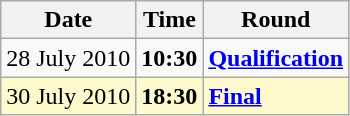<table class="wikitable">
<tr>
<th>Date</th>
<th>Time</th>
<th>Round</th>
</tr>
<tr>
<td>28 July 2010</td>
<td><strong>10:30</strong></td>
<td><strong><a href='#'>Qualification</a></strong></td>
</tr>
<tr style=background:lemonchiffon>
<td>30 July 2010</td>
<td><strong>18:30</strong></td>
<td><strong><a href='#'>Final</a></strong></td>
</tr>
</table>
